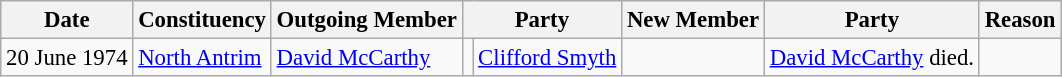<table class="wikitable" style="font-size: 95%;">
<tr>
<th>Date</th>
<th>Constituency</th>
<th>Outgoing Member</th>
<th colspan="2">Party</th>
<th>New Member</th>
<th colspan="2">Party</th>
<th>Reason</th>
</tr>
<tr>
<td>20 June 1974</td>
<td><a href='#'>North Antrim</a></td>
<td><a href='#'>David McCarthy</a></td>
<td></td>
<td><a href='#'>Clifford Smyth</a></td>
<td></td>
<td><a href='#'>David McCarthy</a> died.</td>
</tr>
</table>
